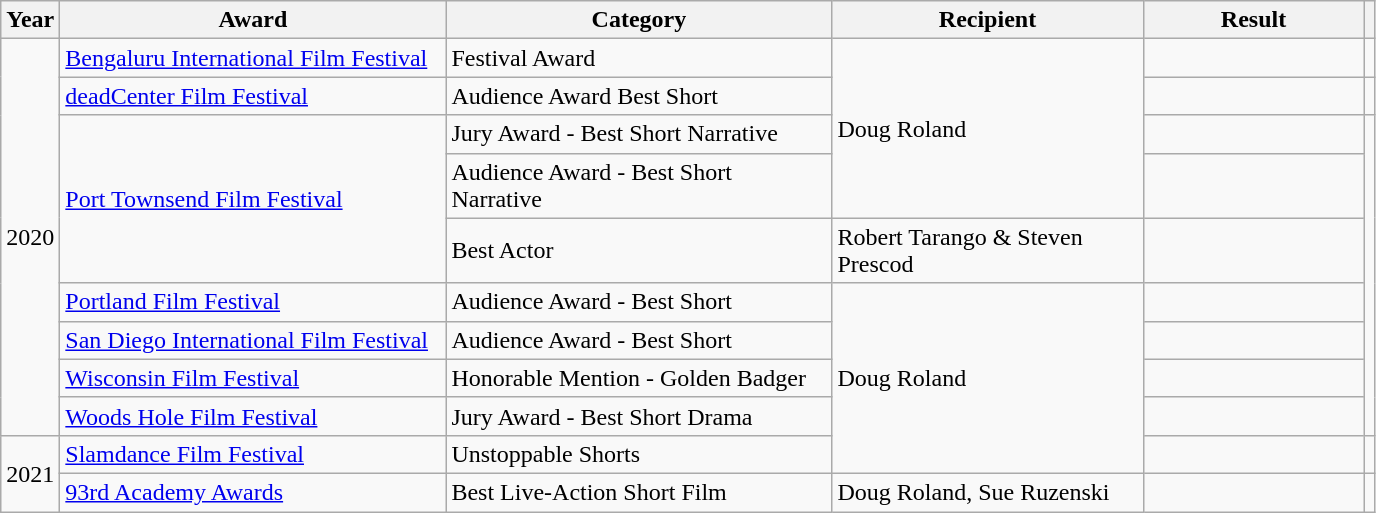<table class="wikitable plainrowheaders sortable">
<tr>
<th scope="col" style="text-align: center; width: 20px;">Year</th>
<th scope="col" style="width: 250px;">Award</th>
<th scope="col" style="width: 250px;">Category</th>
<th scope="col" style="width: 200px;">Recipient</th>
<th scope="col" style="width: 140px;">Result</th>
<th scope="col" style="text-align: center;"></th>
</tr>
<tr>
<td rowspan="9">2020</td>
<td><a href='#'>Bengaluru International Film Festival</a></td>
<td>Festival Award</td>
<td rowspan="4">Doug Roland</td>
<td></td>
<td></td>
</tr>
<tr>
<td><a href='#'>deadCenter Film Festival</a></td>
<td>Audience Award Best Short</td>
<td></td>
<td></td>
</tr>
<tr>
<td rowspan="3"><a href='#'>Port Townsend Film Festival</a></td>
<td>Jury Award - Best Short Narrative</td>
<td></td>
<td rowspan="7"></td>
</tr>
<tr>
<td>Audience Award - Best Short Narrative</td>
<td></td>
</tr>
<tr>
<td>Best Actor</td>
<td>Robert Tarango & Steven Prescod</td>
<td></td>
</tr>
<tr>
<td><a href='#'>Portland Film Festival</a></td>
<td>Audience Award - Best Short</td>
<td rowspan="5">Doug Roland</td>
<td></td>
</tr>
<tr>
<td><a href='#'>San Diego International Film Festival</a></td>
<td>Audience Award - Best Short</td>
<td></td>
</tr>
<tr>
<td><a href='#'>Wisconsin Film Festival</a></td>
<td>Honorable Mention - Golden Badger</td>
<td></td>
</tr>
<tr>
<td><a href='#'>Woods Hole Film Festival</a></td>
<td>Jury Award - Best Short Drama</td>
<td></td>
</tr>
<tr>
<td rowspan="2">2021</td>
<td><a href='#'>Slamdance Film Festival</a></td>
<td>Unstoppable Shorts</td>
<td></td>
<td></td>
</tr>
<tr>
<td><a href='#'>93rd Academy Awards</a></td>
<td>Best Live-Action Short Film</td>
<td>Doug Roland, Sue Ruzenski</td>
<td></td>
<td></td>
</tr>
</table>
